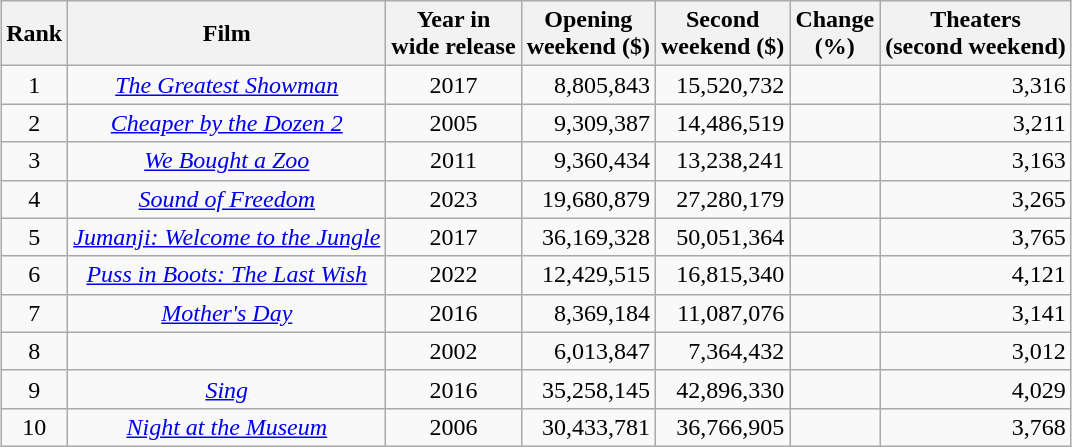<table class="wikitable sortable plainrowheaders" border="1" style="margin:auto; margin:auto;">
<tr>
<th scope="col">Rank</th>
<th scope="col">Film</th>
<th scope="col">Year in<br>wide release</th>
<th scope="col">Opening<br>weekend ($)</th>
<th scope="col">Second<br>weekend ($)</th>
<th scope="col">Change<br>(%)</th>
<th scope="col">Theaters<br>(second weekend)</th>
</tr>
<tr style="text-align:right">
<td style="text-align:center">1</td>
<td style="text-align:center"><em><a href='#'>The Greatest Showman</a></em></td>
<td style="text-align:center">2017</td>
<td>8,805,843</td>
<td>15,520,732</td>
<td></td>
<td>3,316</td>
</tr>
<tr style="text-align:right">
<td style="text-align:center">2</td>
<td style="text-align:center"><em><a href='#'>Cheaper by the Dozen 2</a></em></td>
<td style="text-align:center">2005</td>
<td>9,309,387</td>
<td>14,486,519</td>
<td></td>
<td>3,211</td>
</tr>
<tr style="text-align:right">
<td style="text-align:center">3</td>
<td style="text-align:center"><em><a href='#'>We Bought a Zoo</a></em></td>
<td style="text-align:center">2011</td>
<td>9,360,434</td>
<td>13,238,241</td>
<td></td>
<td>3,163</td>
</tr>
<tr style="text-align:right">
<td style="text-align:center">4</td>
<td style="text-align:center"><em><a href='#'>Sound of Freedom</a></em></td>
<td style="text-align:center">2023</td>
<td>19,680,879</td>
<td>27,280,179</td>
<td></td>
<td>3,265</td>
</tr>
<tr style="text-align:right">
<td style="text-align:center">5</td>
<td style="text-align:center"><em><a href='#'>Jumanji: Welcome to the Jungle</a></em></td>
<td style="text-align:center">2017</td>
<td>36,169,328</td>
<td>50,051,364</td>
<td></td>
<td>3,765</td>
</tr>
<tr style="text-align:right">
<td style="text-align:center">6</td>
<td style="text-align:center"><em><a href='#'>Puss in Boots: The Last Wish</a></em></td>
<td style="text-align:center">2022</td>
<td>12,429,515</td>
<td>16,815,340</td>
<td></td>
<td>4,121</td>
</tr>
<tr style="text-align:right">
<td style="text-align:center">7</td>
<td style="text-align:center"><em><a href='#'>Mother's Day</a></em></td>
<td style="text-align:center">2016</td>
<td>8,369,184</td>
<td>11,087,076</td>
<td></td>
<td>3,141</td>
</tr>
<tr style="text-align:right">
<td style="text-align:center">8</td>
<td style="text-align:center"><em></em></td>
<td style="text-align:center">2002</td>
<td>6,013,847</td>
<td>7,364,432</td>
<td></td>
<td>3,012</td>
</tr>
<tr style="text-align:right">
<td style="text-align:center">9</td>
<td style="text-align:center"><em><a href='#'>Sing</a></em></td>
<td style="text-align:center">2016</td>
<td>35,258,145</td>
<td>42,896,330</td>
<td></td>
<td>4,029</td>
</tr>
<tr style="text-align:right">
<td style="text-align:center">10</td>
<td style="text-align:center"><em><a href='#'>Night at the Museum</a></em></td>
<td style="text-align:center">2006</td>
<td>30,433,781</td>
<td>36,766,905</td>
<td></td>
<td>3,768</td>
</tr>
</table>
